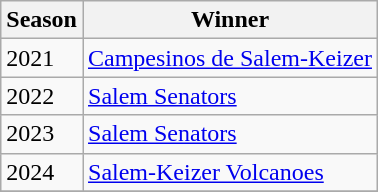<table class="wikitable">
<tr>
<th>Season</th>
<th>Winner</th>
</tr>
<tr>
<td>2021</td>
<td><a href='#'>Campesinos de Salem-Keizer</a></td>
</tr>
<tr>
<td>2022</td>
<td><a href='#'>Salem Senators</a></td>
</tr>
<tr>
<td>2023</td>
<td><a href='#'>Salem Senators</a></td>
</tr>
<tr>
<td>2024</td>
<td><a href='#'>Salem-Keizer Volcanoes</a></td>
</tr>
<tr>
</tr>
</table>
